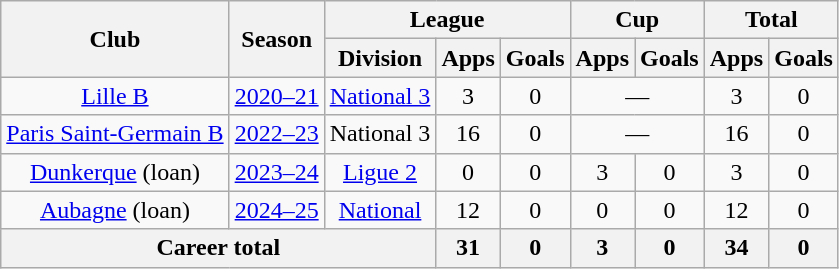<table class="wikitable" style="text-align:center">
<tr>
<th rowspan="2">Club</th>
<th rowspan="2">Season</th>
<th colspan="3">League</th>
<th colspan="2">Cup</th>
<th colspan="2">Total</th>
</tr>
<tr>
<th>Division</th>
<th>Apps</th>
<th>Goals</th>
<th>Apps</th>
<th>Goals</th>
<th>Apps</th>
<th>Goals</th>
</tr>
<tr>
<td><a href='#'>Lille B</a></td>
<td><a href='#'>2020–21</a></td>
<td><a href='#'>National 3</a></td>
<td>3</td>
<td>0</td>
<td colspan="2">—</td>
<td>3</td>
<td>0</td>
</tr>
<tr>
<td><a href='#'>Paris Saint-Germain B</a></td>
<td><a href='#'>2022–23</a></td>
<td>National 3</td>
<td>16</td>
<td>0</td>
<td colspan="2">—</td>
<td>16</td>
<td>0</td>
</tr>
<tr>
<td><a href='#'>Dunkerque</a> (loan)</td>
<td><a href='#'>2023–24</a></td>
<td><a href='#'>Ligue 2</a></td>
<td>0</td>
<td>0</td>
<td>3</td>
<td>0</td>
<td>3</td>
<td>0</td>
</tr>
<tr>
<td><a href='#'>Aubagne</a> (loan)</td>
<td><a href='#'>2024–25</a></td>
<td><a href='#'>National</a></td>
<td>12</td>
<td>0</td>
<td>0</td>
<td>0</td>
<td>12</td>
<td>0</td>
</tr>
<tr>
<th colspan="3">Career total</th>
<th>31</th>
<th>0</th>
<th>3</th>
<th>0</th>
<th>34</th>
<th>0</th>
</tr>
</table>
